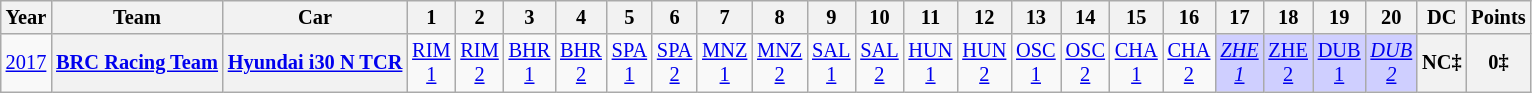<table class="wikitable" style="text-align:center; font-size:85%">
<tr>
<th>Year</th>
<th>Team</th>
<th>Car</th>
<th>1</th>
<th>2</th>
<th>3</th>
<th>4</th>
<th>5</th>
<th>6</th>
<th>7</th>
<th>8</th>
<th>9</th>
<th>10</th>
<th>11</th>
<th>12</th>
<th>13</th>
<th>14</th>
<th>15</th>
<th>16</th>
<th>17</th>
<th>18</th>
<th>19</th>
<th>20</th>
<th>DC</th>
<th>Points</th>
</tr>
<tr>
<td><a href='#'>2017</a></td>
<th nowrap><a href='#'>BRC Racing Team</a></th>
<th nowrap><a href='#'>Hyundai i30 N TCR</a></th>
<td><a href='#'>RIM<br>1</a></td>
<td><a href='#'>RIM<br>2</a></td>
<td><a href='#'>BHR<br>1</a></td>
<td><a href='#'>BHR<br>2</a></td>
<td><a href='#'>SPA<br>1</a></td>
<td><a href='#'>SPA<br>2</a></td>
<td><a href='#'>MNZ<br>1</a></td>
<td><a href='#'>MNZ<br>2</a></td>
<td><a href='#'>SAL<br>1</a></td>
<td><a href='#'>SAL<br>2</a></td>
<td><a href='#'>HUN<br>1</a></td>
<td><a href='#'>HUN<br>2</a></td>
<td><a href='#'>OSC<br>1</a></td>
<td><a href='#'>OSC<br>2</a></td>
<td><a href='#'>CHA<br>1</a></td>
<td><a href='#'>CHA<br>2</a></td>
<td style="background:#CFCFFF;"><em><a href='#'>ZHE<br>1</a></em><br></td>
<td style="background:#CFCFFF;"><a href='#'>ZHE<br>2</a><br></td>
<td style="background:#CFCFFF;"><a href='#'>DUB<br>1</a><br></td>
<td style="background:#CFCFFF;"><em><a href='#'>DUB<br>2</a></em><br></td>
<th>NC‡</th>
<th>0‡</th>
</tr>
</table>
